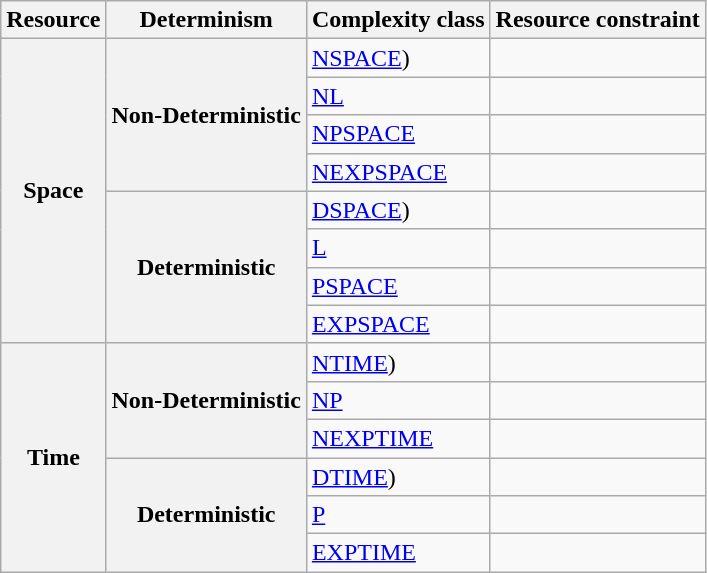<table class="wikitable sortable">
<tr>
<th scope=col>Resource</th>
<th scope=col><abbr>Determinism</abbr></th>
<th scope=col>Complexity class</th>
<th scope=col>Resource constraint</th>
</tr>
<tr>
<th scope=rowgroup rowspan=8 style="text-align:center;">Space</th>
<th scope=rowgroup rowspan=4 style="text-align:center;">Non-Deterministic</th>
<td><a href='#'>NSPACE</a>)</td>
<td data-sort-value=0></td>
</tr>
<tr>
<td><a href='#'>NL</a></td>
<td data-sort-value=1></td>
</tr>
<tr>
<td><a href='#'>NPSPACE</a></td>
<td data-sort-value=2></td>
</tr>
<tr>
<td><a href='#'>NEXPSPACE</a></td>
<td data-sort-value=4></td>
</tr>
<tr>
<th scope=rowgroup rowspan=4 style="text-align:center;">Deterministic</th>
<td><a href='#'>DSPACE</a>)</td>
<td data-sort-value=0></td>
</tr>
<tr>
<td><a href='#'>L</a></td>
<td data-sort-value=1></td>
</tr>
<tr>
<td><a href='#'>PSPACE</a></td>
<td data-sort-value=2></td>
</tr>
<tr>
<td><a href='#'>EXPSPACE</a></td>
<td data-sort-value=4></td>
</tr>
<tr>
<th scope=rowgroup rowspan=6 style="text-align:center;">Time</th>
<th scope=rowgroup rowspan=3 style="text-align:center;">Non-Deterministic</th>
<td><a href='#'>NTIME</a>)</td>
<td data-sort-value=0></td>
</tr>
<tr>
<td><a href='#'>NP</a></td>
<td data-sort-value=2></td>
</tr>
<tr>
<td><a href='#'>NEXPTIME</a></td>
<td data-sort-value=4></td>
</tr>
<tr>
<th scope=rowgroup rowspan=3 style="text-align:center;">Deterministic</th>
<td><a href='#'>DTIME</a>)</td>
<td data-sort-value=0></td>
</tr>
<tr>
<td><a href='#'>P</a></td>
<td data-sort-value=2></td>
</tr>
<tr>
<td><a href='#'>EXPTIME</a></td>
<td data-sort-value=4></td>
</tr>
</table>
